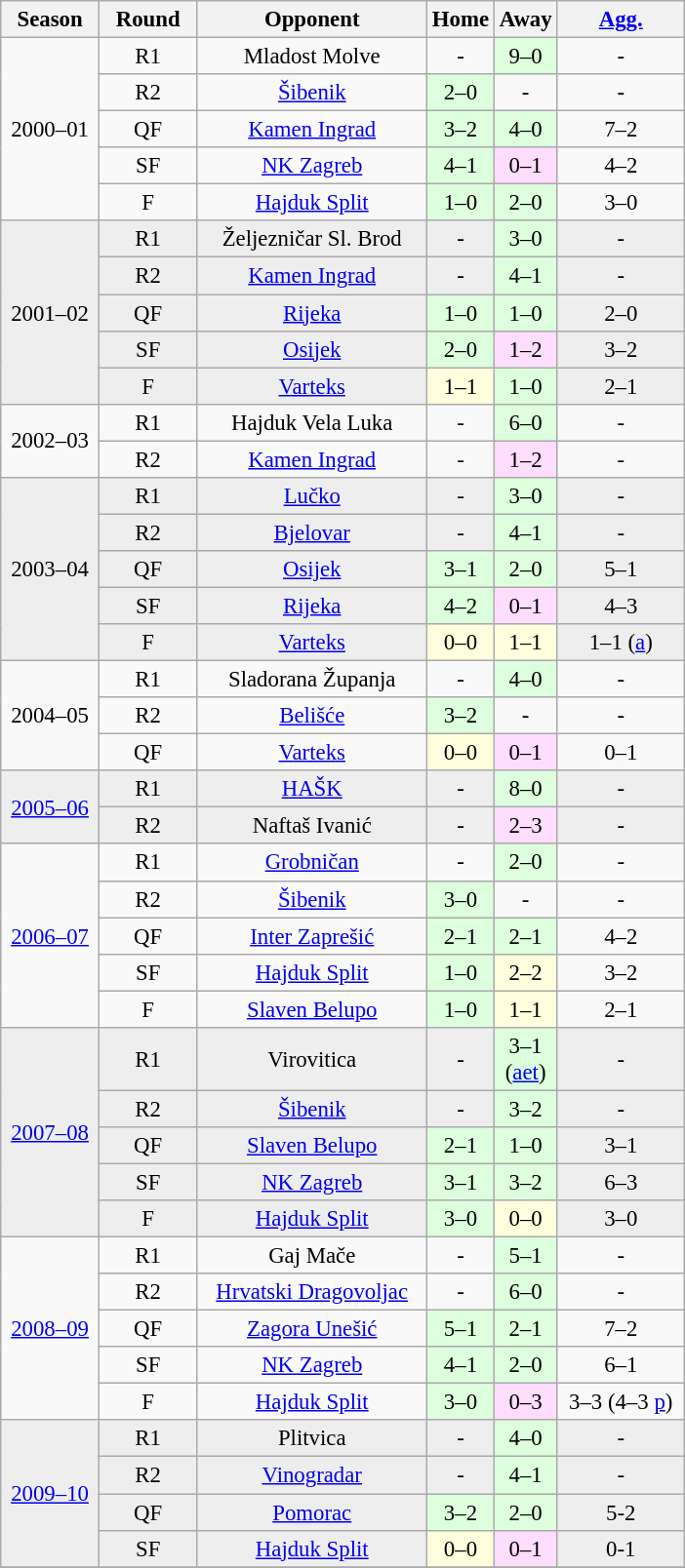<table class="wikitable" style="font-size:95%; text-align: center;">
<tr>
<th width="60">Season</th>
<th width="60">Round</th>
<th width="150">Opponent</th>
<th width="30">Home</th>
<th width="30">Away</th>
<th width="80"><a href='#'>Agg.</a></th>
</tr>
<tr>
<td rowspan=5>2000–01</td>
<td>R1</td>
<td>Mladost Molve</td>
<td>-</td>
<td bgcolor="#ddffdd">9–0</td>
<td>-</td>
</tr>
<tr>
<td>R2</td>
<td><a href='#'>Šibenik</a></td>
<td bgcolor="#ddffdd">2–0</td>
<td>-</td>
<td>-</td>
</tr>
<tr>
<td>QF</td>
<td><a href='#'>Kamen Ingrad</a></td>
<td bgcolor="#ddffdd">3–2</td>
<td bgcolor="#ddffdd">4–0</td>
<td>7–2</td>
</tr>
<tr>
<td>SF</td>
<td><a href='#'>NK Zagreb</a></td>
<td bgcolor="#ddffdd">4–1</td>
<td bgcolor="#ffddff">0–1</td>
<td>4–2</td>
</tr>
<tr>
<td>F</td>
<td><a href='#'>Hajduk Split</a></td>
<td bgcolor="#ddffdd">1–0</td>
<td bgcolor="#ddffdd">2–0</td>
<td>3–0</td>
</tr>
<tr bgcolor="#EEEEEE">
<td rowspan=5>2001–02</td>
<td>R1</td>
<td>Željezničar Sl. Brod</td>
<td>-</td>
<td bgcolor="#ddffdd">3–0</td>
<td>-</td>
</tr>
<tr bgcolor="#EEEEEE">
<td>R2</td>
<td><a href='#'>Kamen Ingrad</a></td>
<td>-</td>
<td bgcolor="#ddffdd">4–1</td>
<td>-</td>
</tr>
<tr bgcolor="#EEEEEE">
<td>QF</td>
<td><a href='#'>Rijeka</a></td>
<td bgcolor="#ddffdd">1–0</td>
<td bgcolor="#ddffdd">1–0</td>
<td>2–0</td>
</tr>
<tr bgcolor="#EEEEEE">
<td>SF</td>
<td><a href='#'>Osijek</a></td>
<td bgcolor="#ddffdd">2–0</td>
<td bgcolor="#ffddff">1–2</td>
<td>3–2</td>
</tr>
<tr bgcolor="#EEEEEE">
<td>F</td>
<td><a href='#'>Varteks</a></td>
<td bgcolor="#ffffdd">1–1</td>
<td bgcolor="#ddffdd">1–0</td>
<td>2–1</td>
</tr>
<tr>
<td rowspan=2>2002–03</td>
<td>R1</td>
<td>Hajduk Vela Luka</td>
<td>-</td>
<td bgcolor="#ddffdd">6–0</td>
<td>-</td>
</tr>
<tr>
<td>R2</td>
<td><a href='#'>Kamen Ingrad</a></td>
<td>-</td>
<td bgcolor="#ffddff">1–2</td>
<td>-</td>
</tr>
<tr bgcolor="#EEEEEE">
<td rowspan=5>2003–04</td>
<td>R1</td>
<td><a href='#'>Lučko</a></td>
<td>-</td>
<td bgcolor="#ddffdd">3–0</td>
<td>-</td>
</tr>
<tr bgcolor="#EEEEEE">
<td>R2</td>
<td><a href='#'>Bjelovar</a></td>
<td>-</td>
<td bgcolor="#ddffdd">4–1</td>
<td>-</td>
</tr>
<tr bgcolor="#EEEEEE">
<td>QF</td>
<td><a href='#'>Osijek</a></td>
<td bgcolor="#ddffdd">3–1</td>
<td bgcolor="#ddffdd">2–0</td>
<td>5–1</td>
</tr>
<tr bgcolor="#EEEEEE">
<td>SF</td>
<td><a href='#'>Rijeka</a></td>
<td bgcolor="#ddffdd">4–2</td>
<td bgcolor="#ffddff">0–1</td>
<td>4–3</td>
</tr>
<tr bgcolor="#EEEEEE">
<td>F</td>
<td><a href='#'>Varteks</a></td>
<td bgcolor="#ffffdd">0–0</td>
<td bgcolor="#ffffdd">1–1</td>
<td>1–1 (<a href='#'>a</a>)</td>
</tr>
<tr>
<td rowspan=3>2004–05</td>
<td>R1</td>
<td>Sladorana Županja</td>
<td>-</td>
<td bgcolor="#ddffdd">4–0</td>
<td>-</td>
</tr>
<tr>
<td>R2</td>
<td><a href='#'>Belišće</a></td>
<td bgcolor="#ddffdd">3–2</td>
<td>-</td>
<td>-</td>
</tr>
<tr>
<td>QF</td>
<td><a href='#'>Varteks</a></td>
<td bgcolor="#ffffdd">0–0</td>
<td bgcolor="#ffddff">0–1</td>
<td>0–1</td>
</tr>
<tr bgcolor="#EEEEEE">
<td rowspan=2><a href='#'>2005–06</a></td>
<td>R1</td>
<td><a href='#'>HAŠK</a></td>
<td>-</td>
<td bgcolor="#ddffdd">8–0</td>
<td>-</td>
</tr>
<tr bgcolor="#EEEEEE">
<td>R2</td>
<td>Naftaš Ivanić</td>
<td>-</td>
<td bgcolor="#ffddff">2–3</td>
<td>-</td>
</tr>
<tr>
<td rowspan=5><a href='#'>2006–07</a></td>
<td>R1</td>
<td><a href='#'>Grobničan</a></td>
<td>-</td>
<td bgcolor="#ddffdd">2–0</td>
<td>-</td>
</tr>
<tr>
<td>R2</td>
<td><a href='#'>Šibenik</a></td>
<td bgcolor="#ddffdd">3–0</td>
<td>-</td>
<td>-</td>
</tr>
<tr>
<td>QF</td>
<td><a href='#'>Inter Zaprešić</a></td>
<td bgcolor="#ddffdd">2–1</td>
<td bgcolor="#ddffdd">2–1</td>
<td>4–2</td>
</tr>
<tr>
<td>SF</td>
<td><a href='#'>Hajduk Split</a></td>
<td bgcolor="#ddffdd">1–0</td>
<td bgcolor="#ffffdd">2–2</td>
<td>3–2</td>
</tr>
<tr>
<td>F</td>
<td><a href='#'>Slaven Belupo</a></td>
<td bgcolor="#ddffdd">1–0</td>
<td bgcolor="#ffffdd">1–1</td>
<td>2–1</td>
</tr>
<tr bgcolor="#EEEEEE">
<td rowspan=5><a href='#'>2007–08</a></td>
<td>R1</td>
<td>Virovitica</td>
<td>-</td>
<td bgcolor="#ddffdd">3–1 (<a href='#'>aet</a>)</td>
<td>-</td>
</tr>
<tr bgcolor="#EEEEEE">
<td>R2</td>
<td><a href='#'>Šibenik</a></td>
<td>-</td>
<td bgcolor="#ddffdd">3–2</td>
<td>-</td>
</tr>
<tr bgcolor="#EEEEEE">
<td>QF</td>
<td><a href='#'>Slaven Belupo</a></td>
<td bgcolor="#ddffdd">2–1</td>
<td bgcolor="#ddffdd">1–0</td>
<td>3–1</td>
</tr>
<tr bgcolor="#EEEEEE">
<td>SF</td>
<td><a href='#'>NK Zagreb</a></td>
<td bgcolor="#ddffdd">3–1</td>
<td bgcolor="#ddffdd">3–2</td>
<td>6–3</td>
</tr>
<tr bgcolor="#EEEEEE">
<td>F</td>
<td><a href='#'>Hajduk Split</a></td>
<td bgcolor="#ddffdd">3–0</td>
<td bgcolor="#ffffdd">0–0</td>
<td>3–0</td>
</tr>
<tr>
<td rowspan=5><a href='#'>2008–09</a></td>
<td>R1</td>
<td>Gaj Mače</td>
<td>-</td>
<td bgcolor="#ddffdd">5–1</td>
<td>-</td>
</tr>
<tr>
<td>R2</td>
<td><a href='#'>Hrvatski Dragovoljac</a></td>
<td>-</td>
<td bgcolor="#ddffdd">6–0</td>
<td>-</td>
</tr>
<tr>
<td>QF</td>
<td><a href='#'>Zagora Unešić</a></td>
<td bgcolor="#ddffdd">5–1</td>
<td bgcolor="#ddffdd">2–1</td>
<td>7–2</td>
</tr>
<tr>
<td>SF</td>
<td><a href='#'>NK Zagreb</a></td>
<td bgcolor="#ddffdd">4–1</td>
<td bgcolor="#ddffdd">2–0</td>
<td>6–1</td>
</tr>
<tr>
<td>F</td>
<td><a href='#'>Hajduk Split</a></td>
<td bgcolor="#ddffdd">3–0</td>
<td bgcolor="#ffddff">0–3</td>
<td>3–3 (4–3 <a href='#'>p</a>)</td>
</tr>
<tr bgcolor="#EEEEEE">
<td rowspan=4><a href='#'>2009–10</a></td>
<td>R1</td>
<td>Plitvica</td>
<td>-</td>
<td bgcolor="#ddffdd">4–0</td>
<td>-</td>
</tr>
<tr bgcolor="#EEEEEE">
<td>R2</td>
<td><a href='#'>Vinogradar</a></td>
<td>-</td>
<td bgcolor="#ddffdd">4–1</td>
<td>-</td>
</tr>
<tr bgcolor="#EEEEEE">
<td>QF</td>
<td><a href='#'>Pomorac</a></td>
<td bgcolor="#ddffdd">3–2</td>
<td bgcolor="#ddffdd">2–0</td>
<td>5-2</td>
</tr>
<tr bgcolor="#EEEEEE">
<td>SF</td>
<td><a href='#'>Hajduk Split</a></td>
<td bgcolor="#ffffdd">0–0</td>
<td bgcolor="#ffddff">0–1</td>
<td>0-1</td>
</tr>
<tr>
</tr>
</table>
